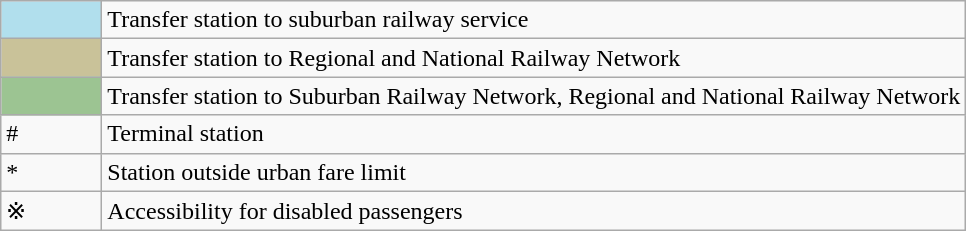<table class="wikitable">
<tr>
<td style="background-color:#B1DFED;width:60px;">   </td>
<td>Transfer station to suburban railway service</td>
</tr>
<tr>
<td style="background-color:#C9C299">   </td>
<td>Transfer station to Regional and National Railway Network</td>
</tr>
<tr>
<td style="background-color:#9CC492">   </td>
<td>Transfer station to Suburban Railway Network, Regional and National Railway Network</td>
</tr>
<tr>
<td>#</td>
<td>Terminal station</td>
</tr>
<tr>
<td>*</td>
<td>Station outside urban fare limit</td>
</tr>
<tr>
<td>※</td>
<td>Accessibility for disabled passengers</td>
</tr>
</table>
